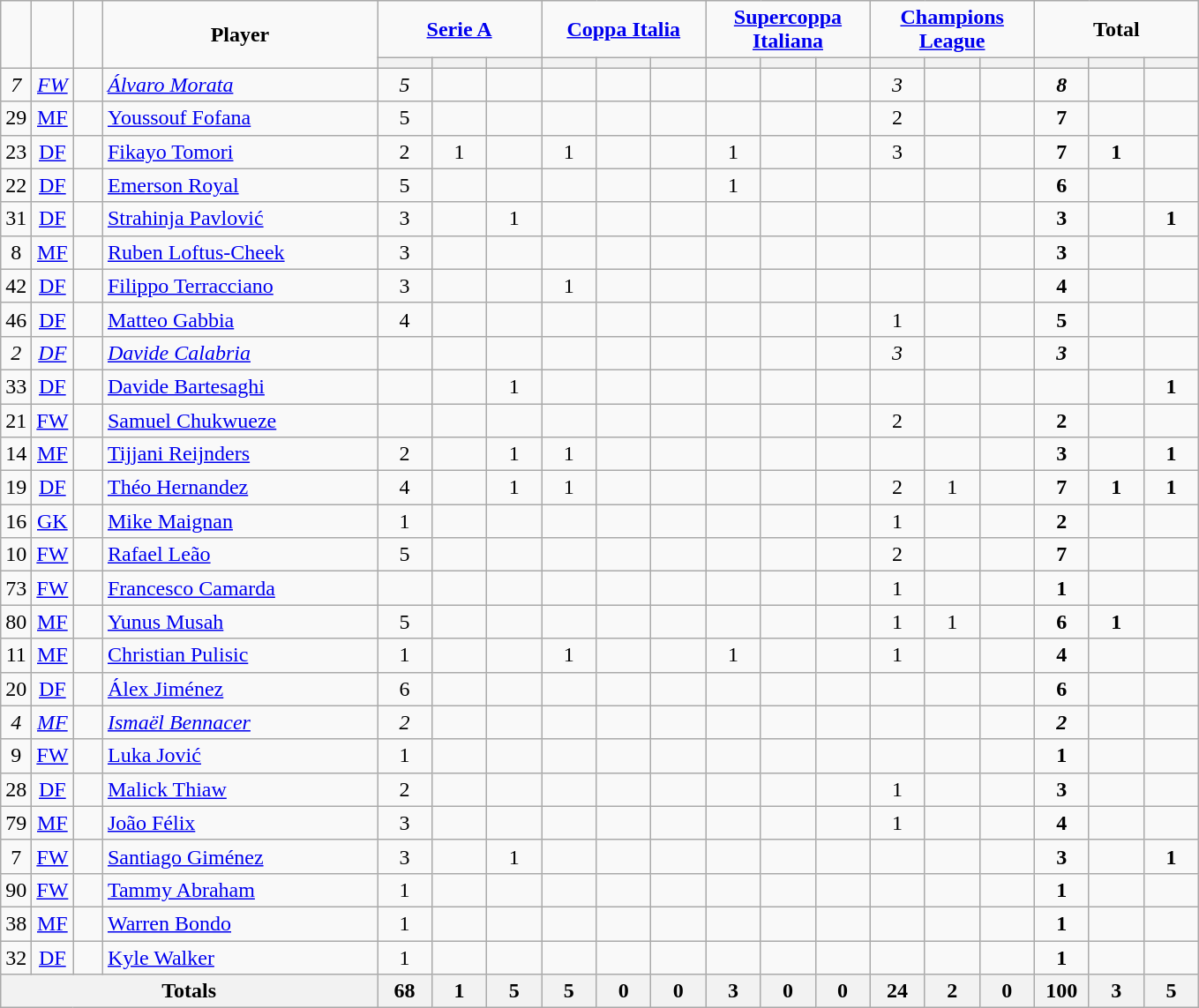<table class="wikitable" style="text-align:center;">
<tr>
<td rowspan="2" ! style="width:15px;"><strong></strong></td>
<td rowspan="2" ! style="width:15px;"><strong></strong></td>
<td rowspan="2" ! style="width:15px;"><strong></strong></td>
<td rowspan="2" ! style="width:200px;"><strong>Player</strong></td>
<td colspan="3"><strong><a href='#'>Serie A</a></strong></td>
<td colspan="3"><strong><a href='#'>Coppa Italia</a></strong></td>
<td colspan="3"><strong><a href='#'>Supercoppa Italiana</a></strong></td>
<td colspan="3"><strong><a href='#'>Champions League</a></strong></td>
<td colspan="3"><strong>Total</strong></td>
</tr>
<tr>
<th style="width:34px;" background:#fe9;"></th>
<th style="width:34px;" background:#fe9;"></th>
<th style="width:34px;" background:#ff8888;"></th>
<th style="width:34px;" background:#fe9;"></th>
<th style="width:34px;" background:#fe9;"></th>
<th style="width:34px;" background:#ff8888;"></th>
<th style="width:34px;" background:#fe9;"></th>
<th style="width:34px;" background:#fe9;"></th>
<th style="width:34px;" background:#ff8888;"></th>
<th style="width:34px;" background:#fe9;"></th>
<th style="width:34px;" background:#fe9;"></th>
<th style="width:34px;" background:#ff8888;"></th>
<th style="width:34px;" background:#fe9;"></th>
<th style="width:34px;" background:#fe9;"></th>
<th style="width:34px;" background:#ff8888;"></th>
</tr>
<tr>
<td><em>7</em></td>
<td><em><a href='#'>FW</a></em></td>
<td></td>
<td align=left><em><a href='#'>Álvaro Morata</a></em></td>
<td><em>5</em></td>
<td></td>
<td></td>
<td></td>
<td></td>
<td></td>
<td></td>
<td></td>
<td></td>
<td><em>3</em></td>
<td></td>
<td></td>
<td><strong><em>8</em></strong></td>
<td></td>
<td></td>
</tr>
<tr>
<td>29</td>
<td><a href='#'>MF</a></td>
<td></td>
<td align=left><a href='#'>Youssouf Fofana</a></td>
<td>5</td>
<td></td>
<td></td>
<td></td>
<td></td>
<td></td>
<td></td>
<td></td>
<td></td>
<td>2</td>
<td></td>
<td></td>
<td><strong>7</strong></td>
<td></td>
<td></td>
</tr>
<tr>
<td>23</td>
<td><a href='#'>DF</a></td>
<td></td>
<td align=left><a href='#'>Fikayo Tomori</a></td>
<td>2</td>
<td>1</td>
<td></td>
<td>1</td>
<td></td>
<td></td>
<td>1</td>
<td></td>
<td></td>
<td>3</td>
<td></td>
<td></td>
<td><strong>7</strong></td>
<td><strong>1</strong></td>
<td></td>
</tr>
<tr>
<td>22</td>
<td><a href='#'>DF</a></td>
<td></td>
<td align=left><a href='#'>Emerson Royal</a></td>
<td>5</td>
<td></td>
<td></td>
<td></td>
<td></td>
<td></td>
<td>1</td>
<td></td>
<td></td>
<td></td>
<td></td>
<td></td>
<td><strong>6</strong></td>
<td></td>
<td></td>
</tr>
<tr>
<td>31</td>
<td><a href='#'>DF</a></td>
<td></td>
<td align=left><a href='#'>Strahinja Pavlović</a></td>
<td>3</td>
<td></td>
<td>1</td>
<td></td>
<td></td>
<td></td>
<td></td>
<td></td>
<td></td>
<td></td>
<td></td>
<td></td>
<td><strong>3</strong></td>
<td></td>
<td><strong>1</strong></td>
</tr>
<tr>
<td>8</td>
<td><a href='#'>MF</a></td>
<td></td>
<td align=left><a href='#'>Ruben Loftus-Cheek</a></td>
<td>3</td>
<td></td>
<td></td>
<td></td>
<td></td>
<td></td>
<td></td>
<td></td>
<td></td>
<td></td>
<td></td>
<td></td>
<td><strong>3</strong></td>
<td></td>
<td></td>
</tr>
<tr>
<td>42</td>
<td><a href='#'>DF</a></td>
<td></td>
<td align=left><a href='#'>Filippo Terracciano</a></td>
<td>3</td>
<td></td>
<td></td>
<td>1</td>
<td></td>
<td></td>
<td></td>
<td></td>
<td></td>
<td></td>
<td></td>
<td></td>
<td><strong>4</strong></td>
<td></td>
<td></td>
</tr>
<tr>
<td>46</td>
<td><a href='#'>DF</a></td>
<td></td>
<td align=left><a href='#'>Matteo Gabbia</a></td>
<td>4</td>
<td></td>
<td></td>
<td></td>
<td></td>
<td></td>
<td></td>
<td></td>
<td></td>
<td>1</td>
<td></td>
<td></td>
<td><strong>5</strong></td>
<td></td>
<td></td>
</tr>
<tr>
<td><em>2</em></td>
<td><em><a href='#'>DF</a></em></td>
<td></td>
<td align=left><em><a href='#'>Davide Calabria</a></em></td>
<td></td>
<td></td>
<td></td>
<td></td>
<td></td>
<td></td>
<td></td>
<td></td>
<td></td>
<td><em>3</em></td>
<td></td>
<td></td>
<td><strong><em>3</em></strong></td>
<td></td>
<td></td>
</tr>
<tr>
<td>33</td>
<td><a href='#'>DF</a></td>
<td></td>
<td align=left><a href='#'>Davide Bartesaghi</a></td>
<td></td>
<td></td>
<td>1</td>
<td></td>
<td></td>
<td></td>
<td></td>
<td></td>
<td></td>
<td></td>
<td></td>
<td></td>
<td></td>
<td></td>
<td><strong>1</strong></td>
</tr>
<tr>
<td>21</td>
<td><a href='#'>FW</a></td>
<td></td>
<td align=left><a href='#'>Samuel Chukwueze</a></td>
<td></td>
<td></td>
<td></td>
<td></td>
<td></td>
<td></td>
<td></td>
<td></td>
<td></td>
<td>2</td>
<td></td>
<td></td>
<td><strong>2</strong></td>
<td></td>
<td></td>
</tr>
<tr>
<td>14</td>
<td><a href='#'>MF</a></td>
<td></td>
<td align=left><a href='#'>Tijjani Reijnders</a></td>
<td>2</td>
<td></td>
<td>1</td>
<td>1</td>
<td></td>
<td></td>
<td></td>
<td></td>
<td></td>
<td></td>
<td></td>
<td></td>
<td><strong>3</strong></td>
<td></td>
<td><strong>1</strong></td>
</tr>
<tr>
<td>19</td>
<td><a href='#'>DF</a></td>
<td></td>
<td align=left><a href='#'>Théo Hernandez</a></td>
<td>4</td>
<td></td>
<td>1</td>
<td>1</td>
<td></td>
<td></td>
<td></td>
<td></td>
<td></td>
<td>2</td>
<td>1</td>
<td></td>
<td><strong>7</strong></td>
<td><strong>1</strong></td>
<td><strong>1</strong></td>
</tr>
<tr>
<td>16</td>
<td><a href='#'>GK</a></td>
<td></td>
<td align=left><a href='#'>Mike Maignan</a></td>
<td>1</td>
<td></td>
<td></td>
<td></td>
<td></td>
<td></td>
<td></td>
<td></td>
<td></td>
<td>1</td>
<td></td>
<td></td>
<td><strong>2</strong></td>
<td></td>
<td></td>
</tr>
<tr>
<td>10</td>
<td><a href='#'>FW</a></td>
<td></td>
<td align=left><a href='#'>Rafael Leão</a></td>
<td>5</td>
<td></td>
<td></td>
<td></td>
<td></td>
<td></td>
<td></td>
<td></td>
<td></td>
<td>2</td>
<td></td>
<td></td>
<td><strong>7</strong></td>
<td></td>
<td></td>
</tr>
<tr>
<td>73</td>
<td><a href='#'>FW</a></td>
<td></td>
<td align=left><a href='#'>Francesco Camarda</a></td>
<td></td>
<td></td>
<td></td>
<td></td>
<td></td>
<td></td>
<td></td>
<td></td>
<td></td>
<td>1</td>
<td></td>
<td></td>
<td><strong>1</strong></td>
<td></td>
<td></td>
</tr>
<tr>
<td>80</td>
<td><a href='#'>MF</a></td>
<td></td>
<td align=left><a href='#'>Yunus Musah</a></td>
<td>5</td>
<td></td>
<td></td>
<td></td>
<td></td>
<td></td>
<td></td>
<td></td>
<td></td>
<td>1</td>
<td>1</td>
<td></td>
<td><strong>6</strong></td>
<td><strong>1</strong></td>
<td></td>
</tr>
<tr>
<td>11</td>
<td><a href='#'>MF</a></td>
<td></td>
<td align=left><a href='#'>Christian Pulisic</a></td>
<td>1</td>
<td></td>
<td></td>
<td>1</td>
<td></td>
<td></td>
<td>1</td>
<td></td>
<td></td>
<td>1</td>
<td></td>
<td></td>
<td><strong>4</strong></td>
<td></td>
<td></td>
</tr>
<tr>
<td>20</td>
<td><a href='#'>DF</a></td>
<td></td>
<td align=left><a href='#'>Álex Jiménez</a></td>
<td>6</td>
<td></td>
<td></td>
<td></td>
<td></td>
<td></td>
<td></td>
<td></td>
<td></td>
<td></td>
<td></td>
<td></td>
<td><strong>6</strong></td>
<td></td>
<td></td>
</tr>
<tr>
<td><em>4</em></td>
<td><em><a href='#'>MF</a></em></td>
<td></td>
<td align=left><em><a href='#'>Ismaël Bennacer</a></em></td>
<td><em>2</em></td>
<td></td>
<td></td>
<td></td>
<td></td>
<td></td>
<td></td>
<td></td>
<td></td>
<td></td>
<td></td>
<td></td>
<td><strong><em>2</em></strong></td>
<td></td>
<td></td>
</tr>
<tr>
<td>9</td>
<td><a href='#'>FW</a></td>
<td></td>
<td align=left><a href='#'>Luka Jović</a></td>
<td>1</td>
<td></td>
<td></td>
<td></td>
<td></td>
<td></td>
<td></td>
<td></td>
<td></td>
<td></td>
<td></td>
<td></td>
<td><strong>1</strong></td>
<td></td>
<td></td>
</tr>
<tr>
<td>28</td>
<td><a href='#'>DF</a></td>
<td></td>
<td align=left><a href='#'>Malick Thiaw</a></td>
<td>2</td>
<td></td>
<td></td>
<td></td>
<td></td>
<td></td>
<td></td>
<td></td>
<td></td>
<td>1</td>
<td></td>
<td></td>
<td><strong>3</strong></td>
<td></td>
<td></td>
</tr>
<tr>
<td>79</td>
<td><a href='#'>MF</a></td>
<td></td>
<td align=left><a href='#'>João Félix</a></td>
<td>3</td>
<td></td>
<td></td>
<td></td>
<td></td>
<td></td>
<td></td>
<td></td>
<td></td>
<td>1</td>
<td></td>
<td></td>
<td><strong>4</strong></td>
<td></td>
<td></td>
</tr>
<tr>
<td>7</td>
<td><a href='#'>FW</a></td>
<td></td>
<td align=left><a href='#'>Santiago Giménez</a></td>
<td>3</td>
<td></td>
<td>1</td>
<td></td>
<td></td>
<td></td>
<td></td>
<td></td>
<td></td>
<td></td>
<td></td>
<td></td>
<td><strong>3</strong></td>
<td></td>
<td><strong>1</strong></td>
</tr>
<tr>
<td>90</td>
<td><a href='#'>FW</a></td>
<td></td>
<td align=left><a href='#'>Tammy Abraham</a></td>
<td>1</td>
<td></td>
<td></td>
<td></td>
<td></td>
<td></td>
<td></td>
<td></td>
<td></td>
<td></td>
<td></td>
<td></td>
<td><strong>1</strong></td>
<td></td>
<td></td>
</tr>
<tr>
<td>38</td>
<td><a href='#'>MF</a></td>
<td></td>
<td align=left><a href='#'>Warren Bondo</a></td>
<td>1</td>
<td></td>
<td></td>
<td></td>
<td></td>
<td></td>
<td></td>
<td></td>
<td></td>
<td></td>
<td></td>
<td></td>
<td><strong>1</strong></td>
<td></td>
<td></td>
</tr>
<tr>
<td>32</td>
<td><a href='#'>DF</a></td>
<td></td>
<td align=left><a href='#'>Kyle Walker</a></td>
<td>1</td>
<td></td>
<td></td>
<td></td>
<td></td>
<td></td>
<td></td>
<td></td>
<td></td>
<td></td>
<td></td>
<td></td>
<td><strong>1</strong></td>
<td></td>
<td></td>
</tr>
<tr>
<th colspan=4>Totals</th>
<th>68</th>
<th>1</th>
<th>5</th>
<th>5</th>
<th>0</th>
<th>0</th>
<th>3</th>
<th>0</th>
<th>0</th>
<th>24</th>
<th>2</th>
<th>0</th>
<th>100</th>
<th>3</th>
<th>5</th>
</tr>
</table>
